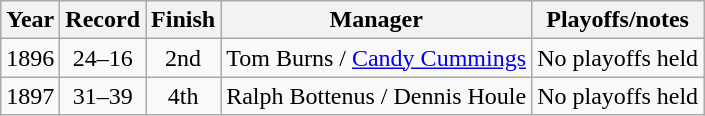<table class="wikitable">
<tr style="background: #F2F2F2;">
<th>Year</th>
<th>Record</th>
<th>Finish</th>
<th>Manager</th>
<th>Playoffs/notes</th>
</tr>
<tr align=center>
<td>1896</td>
<td>24–16</td>
<td>2nd</td>
<td>Tom Burns / <a href='#'>Candy Cummings</a></td>
<td>No playoffs held</td>
</tr>
<tr align=center>
<td>1897</td>
<td>31–39</td>
<td>4th</td>
<td>Ralph Bottenus / Dennis Houle</td>
<td>No playoffs held</td>
</tr>
</table>
